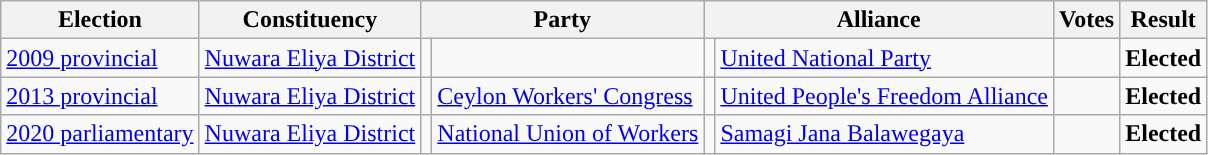<table class="wikitable" style="text-align:left;">
<tr>
<th scope=col>Election</th>
<th scope=col>Constituency</th>
<th scope=col colspan="2">Party</th>
<th scope=col colspan="2">Alliance</th>
<th scope=col>Votes</th>
<th scope=col>Result</th>
</tr>
<tr>
<td><a href='#'>2009 provincial</a></td>
<td><a href='#'>Nuwara Eliya District</a></td>
<td></td>
<td></td>
<td style="background:"></td>
<td><a href='#'>United National Party</a></td>
<td align=right></td>
<td><strong>Elected</strong></td>
</tr>
<tr>
<td><a href='#'>2013 provincial</a></td>
<td><a href='#'>Nuwara Eliya District</a></td>
<td style="background:"></td>
<td><a href='#'>Ceylon Workers' Congress</a></td>
<td style="background:"></td>
<td><a href='#'>United People's Freedom Alliance</a></td>
<td align=right></td>
<td><strong>Elected</strong></td>
</tr>
<tr>
<td><a href='#'>2020 parliamentary</a></td>
<td><a href='#'>Nuwara Eliya District</a></td>
<td style="background:"></td>
<td><a href='#'>National Union of Workers</a></td>
<td style="background:"></td>
<td><a href='#'>Samagi Jana Balawegaya</a></td>
<td align=right></td>
<td><strong>Elected</strong></td>
</tr>
</table>
